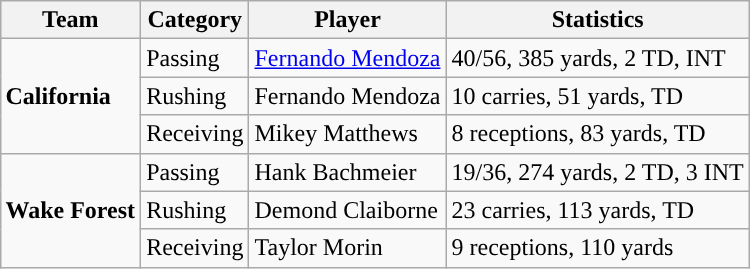<table class="wikitable" style="float: right;">
<tr>
<th>Team</th>
<th>Category</th>
<th>Player</th>
<th>Statistics</th>
</tr>
<tr>
<td rowspan=3><strong>California</strong></td>
<td>Passing</td>
<td><a href='#'>Fernando Mendoza</a></td>
<td>40/56, 385 yards, 2 TD, INT</td>
</tr>
<tr>
<td>Rushing</td>
<td>Fernando Mendoza</td>
<td>10 carries, 51 yards, TD</td>
</tr>
<tr>
<td>Receiving</td>
<td>Mikey Matthews</td>
<td>8 receptions, 83 yards, TD</td>
</tr>
<tr>
<td rowspan=3><strong>Wake Forest</strong></td>
<td>Passing</td>
<td>Hank Bachmeier</td>
<td>19/36, 274 yards, 2 TD, 3 INT</td>
</tr>
<tr>
<td>Rushing</td>
<td>Demond Claiborne</td>
<td>23 carries, 113 yards, TD</td>
</tr>
<tr>
<td>Receiving</td>
<td>Taylor Morin</td>
<td>9 receptions, 110 yards</td>
</tr>
</table>
